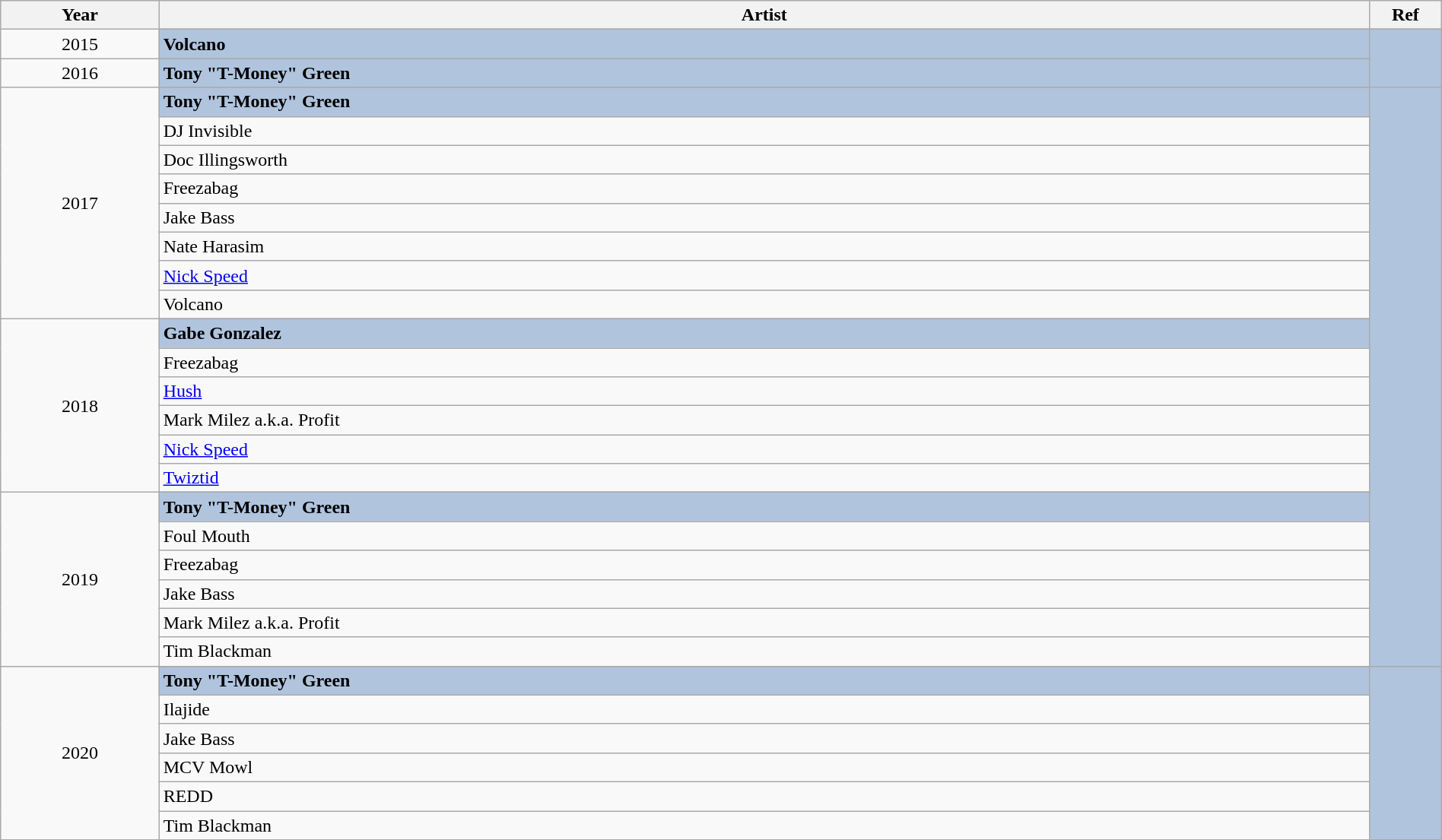<table class="wikitable" style="width:100%;">
<tr>
<th style="width:11%;">Year</th>
<th style="width:84%;">Artist</th>
<th style="width:5%;">Ref</th>
</tr>
<tr>
<td rowspan="2" align="center">2015</td>
</tr>
<tr style="background:#B0C4DE">
<td><strong>Volcano</strong></td>
<td rowspan="4" align="center"></td>
</tr>
<tr>
<td rowspan="2" align="center">2016</td>
</tr>
<tr style="background:#B0C4DE">
<td><strong>Tony "T-Money" Green</strong></td>
</tr>
<tr>
<td rowspan="9" align="center">2017</td>
</tr>
<tr style="background:#B0C4DE">
<td><strong>Tony "T-Money" Green</strong></td>
<td rowspan="23" align="center"></td>
</tr>
<tr>
<td>DJ Invisible</td>
</tr>
<tr>
<td>Doc Illingsworth</td>
</tr>
<tr>
<td>Freezabag</td>
</tr>
<tr>
<td>Jake Bass</td>
</tr>
<tr>
<td>Nate Harasim</td>
</tr>
<tr>
<td><a href='#'>Nick Speed</a></td>
</tr>
<tr>
<td>Volcano</td>
</tr>
<tr>
<td rowspan="7" align="center">2018</td>
</tr>
<tr style="background:#B0C4DE">
<td><strong>Gabe Gonzalez</strong></td>
</tr>
<tr>
<td>Freezabag</td>
</tr>
<tr>
<td><a href='#'>Hush</a></td>
</tr>
<tr>
<td>Mark Milez a.k.a. Profit</td>
</tr>
<tr>
<td><a href='#'>Nick Speed</a></td>
</tr>
<tr>
<td><a href='#'>Twiztid</a></td>
</tr>
<tr>
<td rowspan="7" align="center">2019</td>
</tr>
<tr style="background:#B0C4DE">
<td><strong>Tony "T-Money" Green</strong></td>
</tr>
<tr>
<td>Foul Mouth</td>
</tr>
<tr>
<td>Freezabag</td>
</tr>
<tr>
<td>Jake Bass</td>
</tr>
<tr>
<td>Mark Milez a.k.a. Profit</td>
</tr>
<tr>
<td>Tim Blackman</td>
</tr>
<tr>
<td rowspan="7" align="center">2020</td>
</tr>
<tr style="background:#B0C4DE">
<td><strong>Tony "T-Money" Green</strong></td>
<td rowspan="6" align="center"></td>
</tr>
<tr>
<td>Ilajide</td>
</tr>
<tr>
<td>Jake Bass</td>
</tr>
<tr>
<td>MCV Mowl</td>
</tr>
<tr>
<td>REDD</td>
</tr>
<tr>
<td>Tim Blackman</td>
</tr>
<tr>
</tr>
</table>
